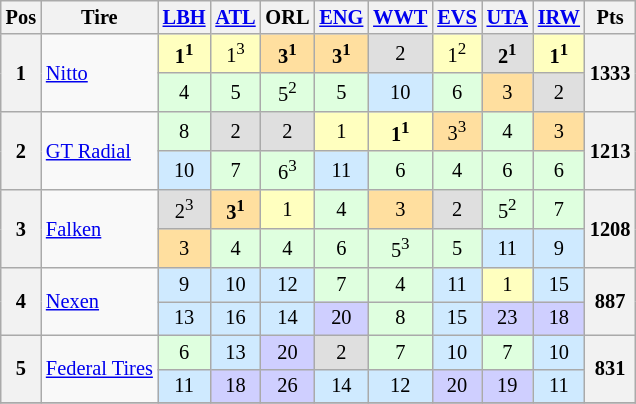<table class="wikitable" style="font-size:85%;text-align:center">
<tr>
<th>Pos</th>
<th>Tire</th>
<th><a href='#'>LBH</a></th>
<th><a href='#'>ATL</a></th>
<th>ORL</th>
<th><a href='#'>ENG</a></th>
<th><a href='#'>WWT</a></th>
<th><a href='#'>EVS</a></th>
<th><a href='#'>UTA</a></th>
<th><a href='#'>IRW</a></th>
<th>Pts</th>
</tr>
<tr>
<th rowspan=2>1</th>
<td rowspan=2 align=left><a href='#'>Nitto</a></td>
<td style="background:#ffffbf;"><strong>1<sup>1</sup></strong></td>
<td style="background:#ffffbf;">1<sup>3</sup></td>
<td style="background:#ffdf9f;"><strong>3<sup>1</sup></strong></td>
<td style="background:#ffdf9f;"><strong>3<sup>1</sup></strong></td>
<td style="background:#dfdfdf;">2</td>
<td style="background:#ffffbf;">1<sup>2</sup></td>
<td style="background:#dfdfdf;"><strong>2<sup>1</sup></strong></td>
<td style="background:#ffffbf;"><strong>1<sup>1</sup></strong></td>
<th rowspan=2>1333</th>
</tr>
<tr>
<td style="background:#dfffdf;">4</td>
<td style="background:#dfffdf;">5</td>
<td style="background:#dfffdf;">5<sup>2</sup></td>
<td style="background:#dfffdf;">5</td>
<td style="background:#cfeaff;">10</td>
<td style="background:#dfffdf;">6</td>
<td style="background:#ffdf9f;">3</td>
<td style="background:#dfdfdf;">2</td>
</tr>
<tr>
<th rowspan=2>2</th>
<td rowspan=2 align=left><a href='#'>GT Radial</a></td>
<td style="background:#dfffdf;">8</td>
<td style="background:#dfdfdf;">2</td>
<td style="background:#dfdfdf;">2</td>
<td style="background:#ffffbf;">1</td>
<td style="background:#ffffbf;"><strong>1<sup>1</sup></strong></td>
<td style="background:#ffdf9f;">3<sup>3</sup></td>
<td style="background:#dfffdf;">4</td>
<td style="background:#ffdf9f;">3</td>
<th rowspan=2>1213</th>
</tr>
<tr>
<td style="background:#cfeaff;">10</td>
<td style="background:#dfffdf;">7</td>
<td style="background:#dfffdf;">6<sup>3</sup></td>
<td style="background:#cfeaff;">11</td>
<td style="background:#dfffdf;">6</td>
<td style="background:#dfffdf;">4</td>
<td style="background:#dfffdf;">6</td>
<td style="background:#dfffdf;">6</td>
</tr>
<tr>
<th rowspan=2>3</th>
<td rowspan=2 align=left><a href='#'>Falken</a></td>
<td style="background:#dfdfdf;">2<sup>3</sup></td>
<td style="background:#ffdf9f;"><strong>3<sup>1</sup></strong></td>
<td style="background:#ffffbf;">1</td>
<td style="background:#dfffdf;">4</td>
<td style="background:#ffdf9f;">3</td>
<td style="background:#dfdfdf;">2</td>
<td style="background:#dfffdf;">5<sup>2</sup></td>
<td style="background:#dfffdf;">7</td>
<th rowspan=2>1208</th>
</tr>
<tr>
<td style="background:#ffdf9f;">3</td>
<td style="background:#dfffdf;">4</td>
<td style="background:#dfffdf;">4</td>
<td style="background:#dfffdf;">6</td>
<td style="background:#dfffdf;">5<sup>3</sup></td>
<td style="background:#dfffdf;">5</td>
<td style="background:#cfeaff;">11</td>
<td style="background:#cfeaff;">9</td>
</tr>
<tr>
<th rowspan=2>4</th>
<td rowspan=2 align=left><a href='#'>Nexen</a></td>
<td style="background:#cfeaff;">9</td>
<td style="background:#cfeaff;">10</td>
<td style="background:#cfeaff;">12</td>
<td style="background:#dfffdf;">7</td>
<td style="background:#dfffdf;">4</td>
<td style="background:#cfeaff;">11</td>
<td style="background:#ffffbf;">1</td>
<td style="background:#cfeaff;">15</td>
<th rowspan=2>887</th>
</tr>
<tr>
<td style="background:#cfeaff;">13</td>
<td style="background:#cfeaff;">16</td>
<td style="background:#cfeaff;">14</td>
<td style="background:#cfcfff;">20</td>
<td style="background:#dfffdf;">8</td>
<td style="background:#cfeaff;">15</td>
<td style="background:#cfcfff;">23</td>
<td style="background:#cfcfff;">18</td>
</tr>
<tr>
<th rowspan=2>5</th>
<td rowspan=2 align=left><a href='#'>Federal Tires</a></td>
<td style="background:#dfffdf;">6</td>
<td style="background:#cfeaff;">13</td>
<td style="background:#cfcfff;">20</td>
<td style="background:#dfdfdf;">2</td>
<td style="background:#dfffdf;">7</td>
<td style="background:#cfeaff;">10</td>
<td style="background:#dfffdf;">7</td>
<td style="background:#cfeaff;">10</td>
<th rowspan=2>831</th>
</tr>
<tr>
<td style="background:#cfeaff;">11</td>
<td style="background:#cfcfff;">18</td>
<td style="background:#cfcfff;">26</td>
<td style="background:#cfeaff;">14</td>
<td style="background:#cfeaff;">12</td>
<td style="background:#cfcfff;">20</td>
<td style="background:#cfcfff;">19</td>
<td style="background:#cfeaff;">11</td>
</tr>
<tr>
</tr>
</table>
